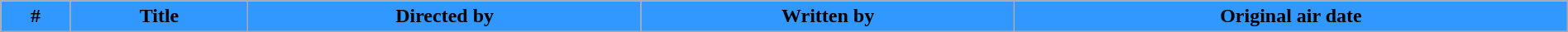<table class="wikitable plainrowheaders" style="width:100%; margin:auto;">
<tr>
<th style="background-color: #3198FF;">#</th>
<th style="background-color: #3198FF;">Title</th>
<th style="background-color: #3198FF;">Directed by</th>
<th style="background-color: #3198FF;">Written by</th>
<th style="background-color: #3198FF;">Original air date<br>


</th>
</tr>
</table>
